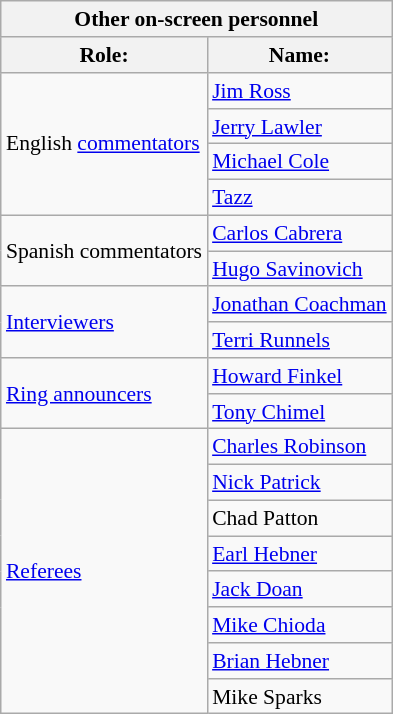<table class="wikitable" style="float:right; border:1px; font-size:90%; margin-left:1em;">
<tr>
<th colspan="2" style="width:250px;">Other on-screen personnel</th>
</tr>
<tr>
<th>Role:</th>
<th>Name:</th>
</tr>
<tr>
<td rowspan="4">English <a href='#'>commentators</a></td>
<td><a href='#'>Jim Ross</a> </td>
</tr>
<tr>
<td><a href='#'>Jerry Lawler</a> </td>
</tr>
<tr>
<td><a href='#'>Michael Cole</a> </td>
</tr>
<tr>
<td><a href='#'>Tazz</a> </td>
</tr>
<tr>
<td rowspan=2>Spanish commentators</td>
<td><a href='#'>Carlos Cabrera</a></td>
</tr>
<tr>
<td><a href='#'>Hugo Savinovich</a></td>
</tr>
<tr>
<td rowspan="2"><a href='#'>Interviewers</a></td>
<td><a href='#'>Jonathan Coachman</a></td>
</tr>
<tr>
<td><a href='#'>Terri Runnels</a></td>
</tr>
<tr>
<td rowspan="2"><a href='#'>Ring announcers</a></td>
<td><a href='#'>Howard Finkel</a> </td>
</tr>
<tr>
<td><a href='#'>Tony Chimel</a> </td>
</tr>
<tr>
<td rowspan="8"><a href='#'>Referees</a></td>
<td><a href='#'>Charles Robinson</a> </td>
</tr>
<tr>
<td><a href='#'>Nick Patrick</a> </td>
</tr>
<tr>
<td>Chad Patton </td>
</tr>
<tr>
<td><a href='#'>Earl Hebner</a> </td>
</tr>
<tr>
<td><a href='#'>Jack Doan</a> </td>
</tr>
<tr>
<td><a href='#'>Mike Chioda</a> </td>
</tr>
<tr>
<td><a href='#'>Brian Hebner</a> </td>
</tr>
<tr>
<td>Mike Sparks </td>
</tr>
</table>
